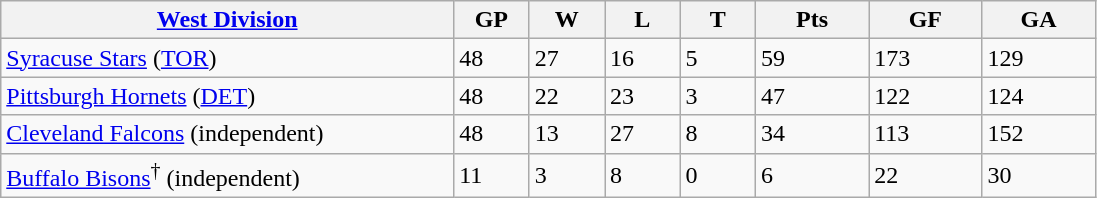<table class="wikitable">
<tr>
<th width="30%"><a href='#'>West Division</a></th>
<th width="5%">GP</th>
<th width="5%">W</th>
<th width="5%">L</th>
<th width="5%">T</th>
<th width="7.5%">Pts</th>
<th width="7.5%">GF</th>
<th width="7.5%">GA</th>
</tr>
<tr>
<td><a href='#'>Syracuse Stars</a> (<a href='#'>TOR</a>)</td>
<td>48</td>
<td>27</td>
<td>16</td>
<td>5</td>
<td>59</td>
<td>173</td>
<td>129</td>
</tr>
<tr>
<td><a href='#'>Pittsburgh Hornets</a> (<a href='#'>DET</a>)</td>
<td>48</td>
<td>22</td>
<td>23</td>
<td>3</td>
<td>47</td>
<td>122</td>
<td>124</td>
</tr>
<tr>
<td><a href='#'>Cleveland Falcons</a> (independent)</td>
<td>48</td>
<td>13</td>
<td>27</td>
<td>8</td>
<td>34</td>
<td>113</td>
<td>152</td>
</tr>
<tr>
<td><a href='#'>Buffalo Bisons</a><sup>†</sup> (independent)</td>
<td>11</td>
<td>3</td>
<td>8</td>
<td>0</td>
<td>6</td>
<td>22</td>
<td>30</td>
</tr>
</table>
